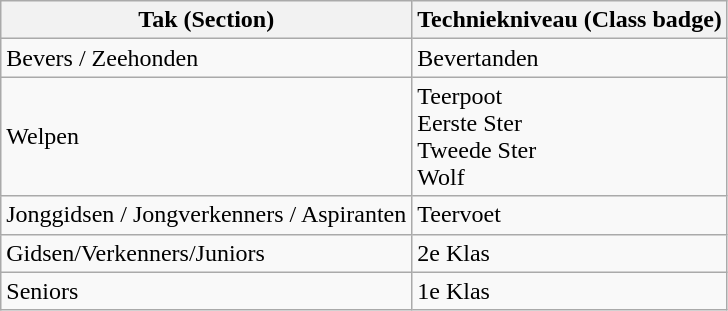<table class="wikitable">
<tr>
<th>Tak (Section)</th>
<th>Techniekniveau (Class badge)</th>
</tr>
<tr>
<td>Bevers / Zeehonden</td>
<td>Bevertanden</td>
</tr>
<tr>
<td>Welpen</td>
<td>Teerpoot<br>Eerste Ster<br>Tweede Ster<br>Wolf</td>
</tr>
<tr>
<td>Jonggidsen / Jongverkenners / Aspiranten</td>
<td>Teervoet</td>
</tr>
<tr>
<td>Gidsen/Verkenners/Juniors</td>
<td>2e Klas</td>
</tr>
<tr>
<td>Seniors</td>
<td>1e Klas</td>
</tr>
</table>
